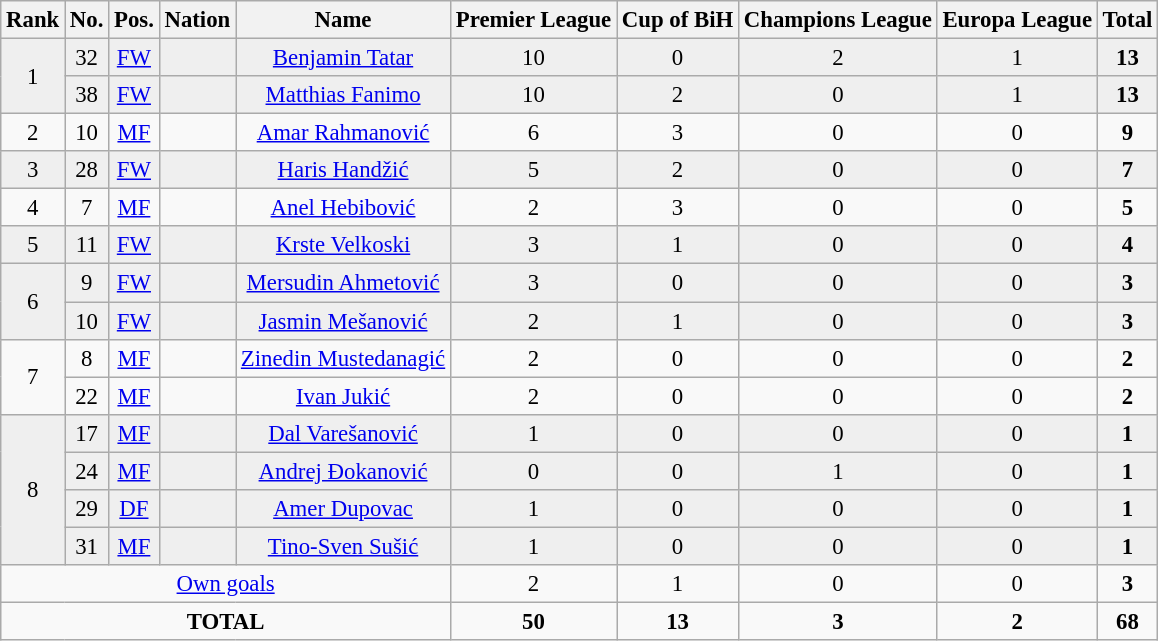<table class="wikitable sortable" style="font-size:95%; text-align:center">
<tr>
<th>Rank</th>
<th>No.</th>
<th>Pos.</th>
<th>Nation</th>
<th>Name</th>
<th>Premier League</th>
<th>Cup of BiH</th>
<th>Champions League</th>
<th>Europa League</th>
<th>Total</th>
</tr>
<tr bgcolor="#efefef">
<td rowspan=2>1</td>
<td>32</td>
<td><a href='#'>FW</a></td>
<td></td>
<td><a href='#'>Benjamin Tatar</a></td>
<td>10 </td>
<td>0 </td>
<td>2 </td>
<td>1 </td>
<td><strong>13</strong> </td>
</tr>
<tr bgcolor="#efefef">
<td>38</td>
<td><a href='#'>FW</a></td>
<td></td>
<td><a href='#'>Matthias Fanimo</a></td>
<td>10 </td>
<td>2 </td>
<td>0 </td>
<td>1 </td>
<td><strong>13</strong> </td>
</tr>
<tr>
<td>2</td>
<td>10</td>
<td><a href='#'>MF</a></td>
<td></td>
<td><a href='#'>Amar Rahmanović</a></td>
<td>6 </td>
<td>3 </td>
<td>0 </td>
<td>0 </td>
<td><strong>9</strong> </td>
</tr>
<tr bgcolor="#efefef">
<td>3</td>
<td>28</td>
<td><a href='#'>FW</a></td>
<td></td>
<td><a href='#'>Haris Handžić</a></td>
<td>5 </td>
<td>2 </td>
<td>0 </td>
<td>0 </td>
<td><strong>7</strong> </td>
</tr>
<tr>
<td>4</td>
<td>7</td>
<td><a href='#'>MF</a></td>
<td></td>
<td><a href='#'>Anel Hebibović</a></td>
<td>2 </td>
<td>3 </td>
<td>0 </td>
<td>0 </td>
<td><strong>5</strong> </td>
</tr>
<tr bgcolor="#efefef">
<td>5</td>
<td>11</td>
<td><a href='#'>FW</a></td>
<td></td>
<td><a href='#'>Krste Velkoski</a></td>
<td>3 </td>
<td>1 </td>
<td>0 </td>
<td>0 </td>
<td><strong>4</strong> </td>
</tr>
<tr bgcolor="#efefef">
<td rowspan=2>6</td>
<td>9</td>
<td><a href='#'>FW</a></td>
<td></td>
<td><a href='#'>Mersudin Ahmetović</a></td>
<td>3 </td>
<td>0 </td>
<td>0 </td>
<td>0 </td>
<td><strong>3</strong> </td>
</tr>
<tr bgcolor="#efefef">
<td>10</td>
<td><a href='#'>FW</a></td>
<td></td>
<td><a href='#'>Jasmin Mešanović</a></td>
<td>2 </td>
<td>1 </td>
<td>0 </td>
<td>0 </td>
<td><strong>3</strong> </td>
</tr>
<tr>
<td rowspan=2>7</td>
<td>8</td>
<td><a href='#'>MF</a></td>
<td></td>
<td><a href='#'>Zinedin Mustedanagić</a></td>
<td>2 </td>
<td>0 </td>
<td>0 </td>
<td>0 </td>
<td><strong>2</strong> </td>
</tr>
<tr>
<td>22</td>
<td><a href='#'>MF</a></td>
<td></td>
<td><a href='#'>Ivan Jukić</a></td>
<td>2 </td>
<td>0 </td>
<td>0 </td>
<td>0 </td>
<td><strong>2</strong> </td>
</tr>
<tr bgcolor="#efefef">
<td rowspan=4>8</td>
<td>17</td>
<td><a href='#'>MF</a></td>
<td></td>
<td><a href='#'>Dal Varešanović</a></td>
<td>1 </td>
<td>0 </td>
<td>0 </td>
<td>0 </td>
<td><strong>1</strong> </td>
</tr>
<tr bgcolor="#efefef">
<td>24</td>
<td><a href='#'>MF</a></td>
<td></td>
<td><a href='#'>Andrej Đokanović</a></td>
<td>0 </td>
<td>0 </td>
<td>1 </td>
<td>0 </td>
<td><strong>1</strong> </td>
</tr>
<tr bgcolor="#efefef">
<td>29</td>
<td><a href='#'>DF</a></td>
<td></td>
<td><a href='#'>Amer Dupovac</a></td>
<td>1 </td>
<td>0 </td>
<td>0 </td>
<td>0 </td>
<td><strong>1</strong> </td>
</tr>
<tr bgcolor="#efefef">
<td>31</td>
<td><a href='#'>MF</a></td>
<td></td>
<td><a href='#'>Tino-Sven Sušić</a></td>
<td>1 </td>
<td>0 </td>
<td>0 </td>
<td>0 </td>
<td><strong>1</strong> </td>
</tr>
<tr>
<td colspan=5><a href='#'>Own goals</a></td>
<td>2 </td>
<td>1 </td>
<td>0 </td>
<td>0 </td>
<td><strong>3</strong> </td>
</tr>
<tr>
<td colspan=5><strong>TOTAL</strong></td>
<td><strong>50</strong> </td>
<td><strong>13</strong> </td>
<td><strong>3</strong> </td>
<td><strong>2</strong> </td>
<td><strong>68</strong> </td>
</tr>
</table>
